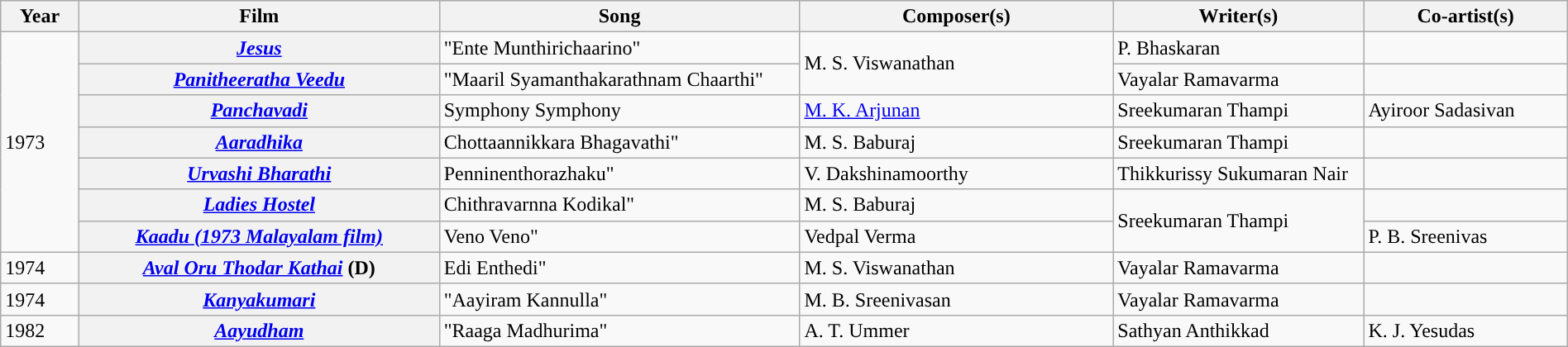<table class="wikitable plainrowheaders" width="100%" textcolor:#000;">
<tr style="background:#b0e0e66;">
<th scope="col" width=5%><strong>Year</strong></th>
<th scope="col" width=23%><strong>Film</strong></th>
<th scope="col" width=23%><strong>Song</strong></th>
<th scope="col" width=20%><strong>Composer(s)</strong></th>
<th scope="col" width=16%><strong>Writer(s)</strong></th>
<th scope="col" width=18%><strong>Co-artist(s)</strong></th>
</tr>
<tr>
<td rowspan=7>1973</td>
<th><em><a href='#'>Jesus</a></em></th>
<td>"Ente Munthirichaarino"</td>
<td rowspan=2>M. S. Viswanathan</td>
<td>P. Bhaskaran</td>
<td></td>
</tr>
<tr>
<th><em><a href='#'>Panitheeratha Veedu</a></em></th>
<td>"Maaril Syamanthakarathnam Chaarthi"</td>
<td>Vayalar Ramavarma</td>
<td></td>
</tr>
<tr>
<th><em><a href='#'>Panchavadi</a></em></th>
<td>Symphony Symphony</td>
<td><a href='#'>M. K. Arjunan</a></td>
<td>Sreekumaran Thampi</td>
<td>Ayiroor Sadasivan</td>
</tr>
<tr>
<th><em><a href='#'>Aaradhika</a></em></th>
<td>Chottaannikkara Bhagavathi"</td>
<td>M. S. Baburaj</td>
<td>Sreekumaran Thampi</td>
<td></td>
</tr>
<tr>
<th><em><a href='#'>Urvashi Bharathi</a></em></th>
<td>Penninenthorazhaku"</td>
<td>V. Dakshinamoorthy</td>
<td>Thikkurissy Sukumaran Nair</td>
<td></td>
</tr>
<tr>
<th><em><a href='#'>Ladies Hostel</a></em></th>
<td>Chithravarnna Kodikal"</td>
<td>M. S. Baburaj</td>
<td rowspan=2>Sreekumaran Thampi</td>
<td></td>
</tr>
<tr>
<th><em><a href='#'>Kaadu (1973 Malayalam film)</a></em></th>
<td>Veno Veno"</td>
<td>Vedpal Verma</td>
<td>P. B. Sreenivas</td>
</tr>
<tr>
<td>1974</td>
<th><em><a href='#'>Aval Oru Thodar Kathai</a></em> (D)</th>
<td>Edi Enthedi"</td>
<td>M. S. Viswanathan</td>
<td>Vayalar Ramavarma</td>
<td></td>
</tr>
<tr>
<td>1974</td>
<th><em><a href='#'>Kanyakumari</a></em></th>
<td>"Aayiram Kannulla"</td>
<td>M. B. Sreenivasan</td>
<td>Vayalar Ramavarma</td>
<td></td>
</tr>
<tr>
<td>1982</td>
<th><em><a href='#'>Aayudham</a></em></th>
<td>"Raaga Madhurima"</td>
<td>A. T. Ummer</td>
<td>Sathyan Anthikkad</td>
<td>K. J. Yesudas</td>
</tr>
</table>
